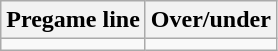<table class="wikitable">
<tr align="center">
<th style=>Pregame line</th>
<th style=>Over/under</th>
</tr>
<tr align="center">
<td></td>
<td></td>
</tr>
</table>
